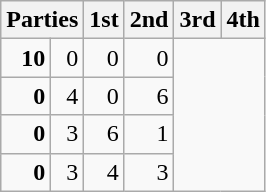<table class="wikitable" style="text-align:right;">
<tr>
<th colspan=2 style="text-align:left;">Parties</th>
<th>1st</th>
<th>2nd</th>
<th>3rd</th>
<th>4th</th>
</tr>
<tr>
<td><strong>10</strong></td>
<td>0</td>
<td>0</td>
<td>0</td>
</tr>
<tr>
<td><strong>0</strong></td>
<td>4</td>
<td>0</td>
<td>6</td>
</tr>
<tr>
<td><strong>0</strong></td>
<td>3</td>
<td>6</td>
<td>1</td>
</tr>
<tr>
<td><strong>0</strong></td>
<td>3</td>
<td>4</td>
<td>3</td>
</tr>
</table>
